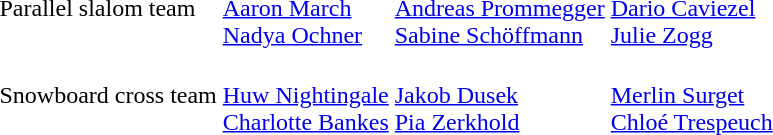<table>
<tr>
<td>Parallel slalom team<br></td>
<td><br><a href='#'>Aaron March</a><br><a href='#'>Nadya Ochner</a></td>
<td><br><a href='#'>Andreas Prommegger</a><br><a href='#'>Sabine Schöffmann</a></td>
<td><br><a href='#'>Dario Caviezel</a><br><a href='#'>Julie Zogg</a></td>
</tr>
<tr>
<td>Snowboard cross team<br></td>
<td><br><a href='#'>Huw Nightingale</a><br><a href='#'>Charlotte Bankes</a></td>
<td><br><a href='#'>Jakob Dusek</a><br><a href='#'>Pia Zerkhold</a></td>
<td><br><a href='#'>Merlin Surget</a><br><a href='#'>Chloé Trespeuch</a></td>
</tr>
</table>
